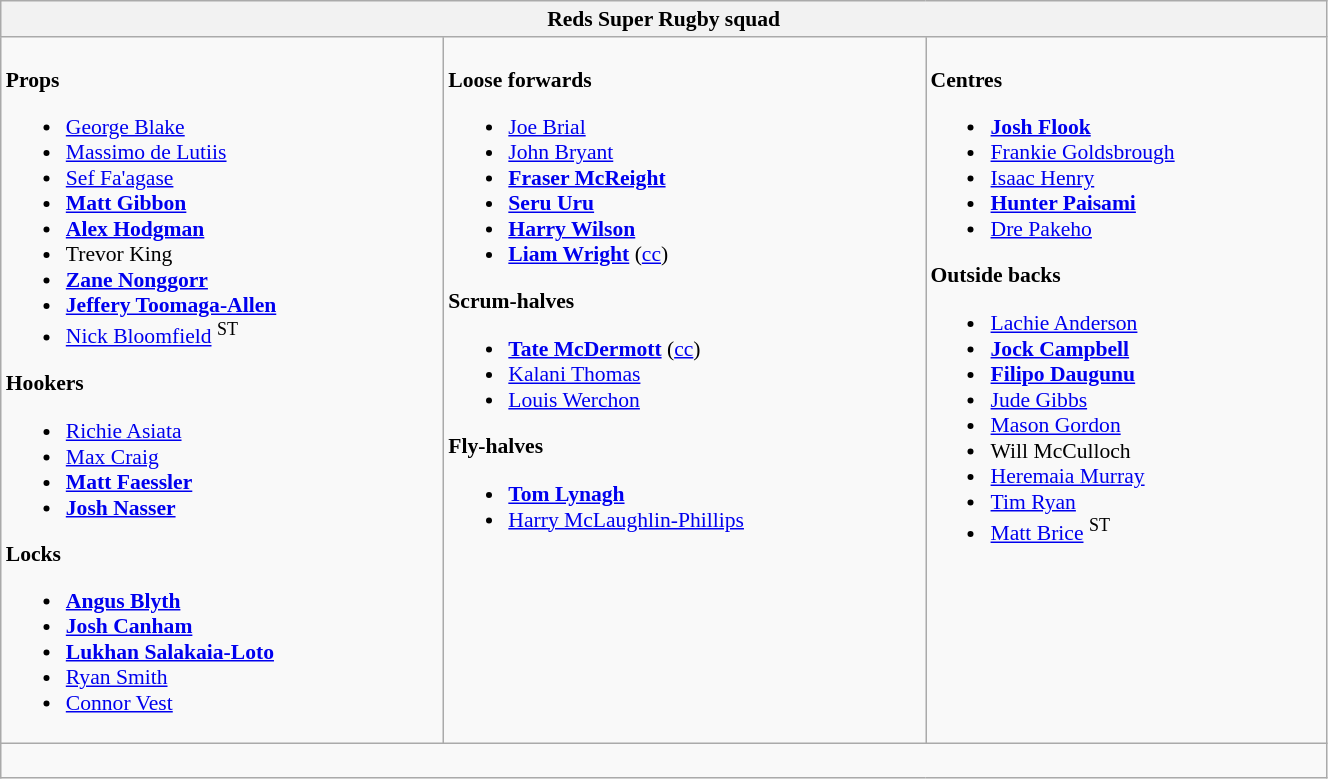<table class="wikitable" style="text-align:left; font-size:90%; min-width:70%">
<tr>
<th colspan="100%">Reds Super Rugby squad</th>
</tr>
<tr valign="top">
<td><br><strong>Props</strong><ul><li> <a href='#'>George Blake</a></li><li> <a href='#'>Massimo de Lutiis</a></li><li> <a href='#'>Sef Fa'agase</a></li><li> <strong><a href='#'>Matt Gibbon</a></strong></li><li> <strong><a href='#'>Alex Hodgman</a></strong></li><li> Trevor King</li><li> <strong><a href='#'>Zane Nonggorr</a></strong></li><li> <strong><a href='#'>Jeffery Toomaga-Allen</a></strong></li><li> <a href='#'>Nick Bloomfield</a> <sup>ST</sup></li></ul><strong>Hookers</strong><ul><li> <a href='#'>Richie Asiata</a></li><li> <a href='#'>Max Craig</a></li><li> <strong><a href='#'>Matt Faessler</a></strong></li><li> <strong><a href='#'>Josh Nasser</a></strong></li></ul><strong>Locks</strong><ul><li> <strong><a href='#'>Angus Blyth</a></strong></li><li> <strong><a href='#'>Josh Canham</a></strong></li><li> <strong><a href='#'>Lukhan Salakaia-Loto</a></strong></li><li> <a href='#'>Ryan Smith</a></li><li> <a href='#'>Connor Vest</a></li></ul></td>
<td><br><strong>Loose forwards</strong><ul><li> <a href='#'>Joe Brial</a></li><li> <a href='#'>John Bryant</a></li><li> <strong><a href='#'>Fraser McReight</a></strong></li><li> <strong><a href='#'>Seru Uru</a></strong></li><li> <strong><a href='#'>Harry Wilson</a></strong></li><li> <strong><a href='#'>Liam Wright</a></strong> (<a href='#'>cc</a>)</li></ul><strong>Scrum-halves</strong><ul><li> <strong><a href='#'>Tate McDermott</a></strong> (<a href='#'>cc</a>)</li><li> <a href='#'>Kalani Thomas</a></li><li> <a href='#'>Louis Werchon</a></li></ul><strong>Fly-halves</strong><ul><li> <strong><a href='#'>Tom Lynagh</a></strong></li><li> <a href='#'>Harry McLaughlin-Phillips</a></li></ul></td>
<td><br><strong>Centres</strong><ul><li> <strong><a href='#'>Josh Flook</a></strong></li><li> <a href='#'>Frankie Goldsbrough</a></li><li> <a href='#'>Isaac Henry</a></li><li> <strong><a href='#'>Hunter Paisami</a></strong></li><li> <a href='#'>Dre Pakeho</a></li></ul><strong>Outside backs</strong><ul><li> <a href='#'>Lachie Anderson</a></li><li> <strong><a href='#'>Jock Campbell</a></strong></li><li> <strong><a href='#'>Filipo Daugunu</a></strong></li><li> <a href='#'>Jude Gibbs</a></li><li> <a href='#'>Mason Gordon</a>  </li><li> Will McCulloch</li><li> <a href='#'>Heremaia Murray</a></li><li> <a href='#'>Tim Ryan</a></li><li> <a href='#'>Matt Brice</a> <sup>ST</sup></li></ul></td>
</tr>
<tr>
<td colspan="100%" style="text-align:center;"><br></td>
</tr>
</table>
